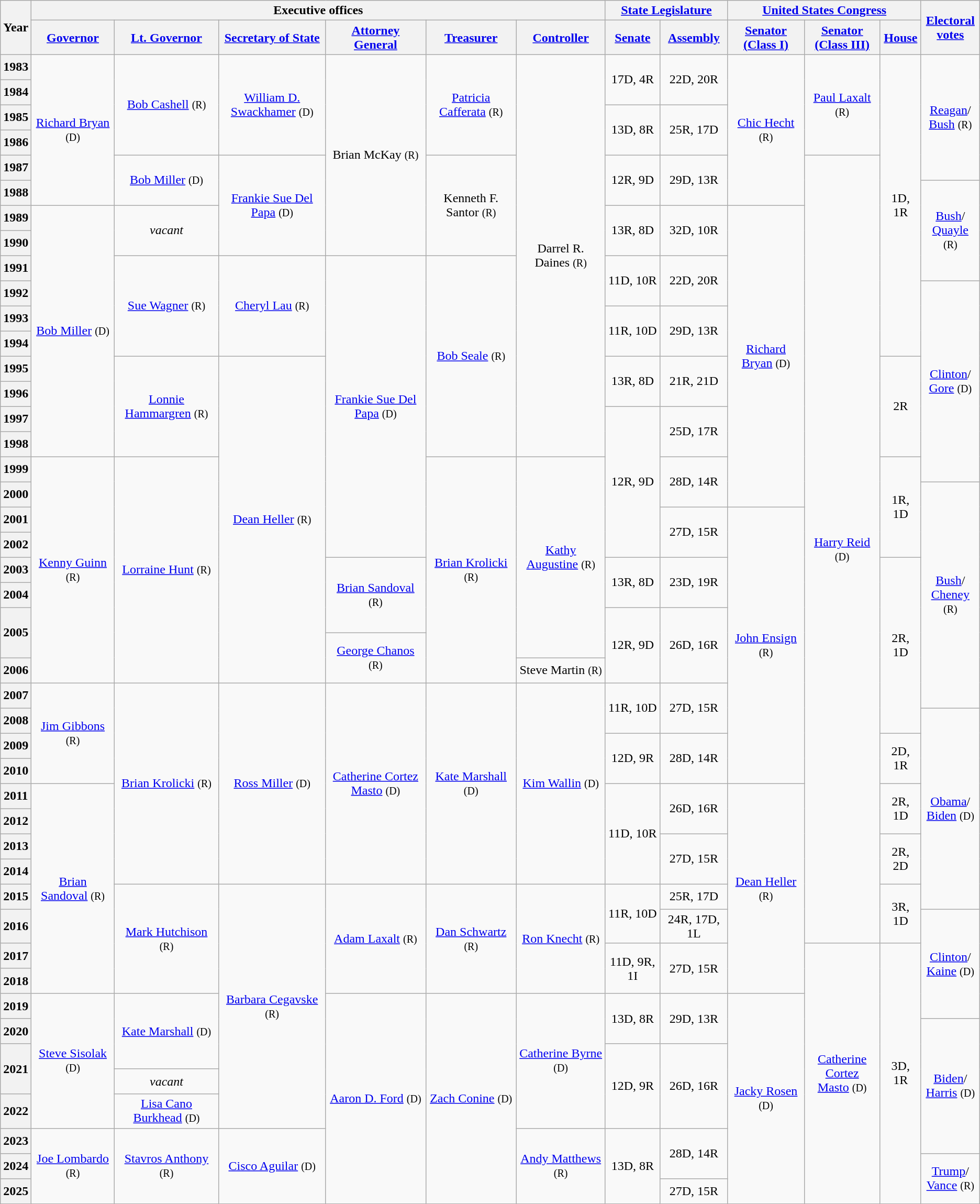<table class="wikitable sortable sticky-header-multi" style="text-align:center">
<tr>
<th rowspan=2 class=unsortable>Year</th>
<th colspan=6>Executive offices</th>
<th colspan=2><a href='#'>State Legislature</a></th>
<th colspan=3><a href='#'>United States Congress</a></th>
<th rowspan=2 class=unsortable><a href='#'>Electoral<br>votes</a></th>
</tr>
<tr style="height:2em">
<th class=unsortable><a href='#'>Governor</a></th>
<th class=unsortable><a href='#'>Lt. Governor</a></th>
<th class=unsortable><a href='#'>Secretary of State</a></th>
<th class=unsortable><a href='#'>Attorney General</a></th>
<th class=unsortable><a href='#'>Treasurer</a></th>
<th class=unsortable><a href='#'>Controller</a></th>
<th class=unsortable><a href='#'>Senate</a></th>
<th class=unsortable><a href='#'>Assembly</a></th>
<th class=unsortable><a href='#'>Senator<br>(Class I)</a></th>
<th class=unsortable><a href='#'>Senator<br>(Class III)</a></th>
<th class=unsortable><a href='#'>House</a></th>
</tr>
<tr style="height:2em">
<th>1983</th>
<td rowspan=6 ><a href='#'>Richard Bryan</a> <small>(D)</small></td>
<td rowspan=4 ><a href='#'>Bob Cashell</a> <small>(R)</small></td>
<td rowspan=4 ><a href='#'>William D.<br>Swackhamer</a> <small>(D)</small></td>
<td rowspan=8 >Brian McKay <small>(R)</small></td>
<td rowspan=4 ><a href='#'>Patricia Cafferata</a> <small>(R)</small></td>
<td rowspan=16 >Darrel R. Daines <small>(R)</small></td>
<td rowspan=2 >17D, 4R</td>
<td rowspan=2 >22D, 20R</td>
<td rowspan=6 ><a href='#'>Chic Hecht</a> <small>(R)</small></td>
<td rowspan=4 ><a href='#'>Paul Laxalt</a> <small>(R)</small></td>
<td rowspan=12 >1D, 1R</td>
<td rowspan=5 ><a href='#'>Reagan</a>/<br><a href='#'>Bush</a> <small>(R)</small> </td>
</tr>
<tr style="height:2em">
<th>1984</th>
</tr>
<tr style="height:2em">
<th>1985</th>
<td rowspan=2 >13D, 8R</td>
<td rowspan=2 >25R, 17D</td>
</tr>
<tr style="height:2em">
<th>1986</th>
</tr>
<tr style="height:2em">
<th>1987</th>
<td rowspan=2 ><a href='#'>Bob Miller</a> <small>(D)</small></td>
<td rowspan=4 ><a href='#'>Frankie Sue Del Papa</a> <small>(D)</small></td>
<td rowspan=4 >Kenneth F. Santor <small>(R)</small></td>
<td rowspan=2 >12R, 9D</td>
<td rowspan=2 >29D, 13R</td>
<td rowspan=31 ><a href='#'>Harry Reid</a> <small>(D)</small></td>
</tr>
<tr style="height:2em">
<th>1988</th>
<td rowspan=4 ><a href='#'>Bush</a>/<br><a href='#'>Quayle</a> <small>(R)</small> </td>
</tr>
<tr style="height:2em">
<th>1989</th>
<td rowspan=10 ><a href='#'>Bob Miller</a> <small>(D)</small></td>
<td rowspan=2><em>vacant</em></td>
<td rowspan=2 >13R, 8D</td>
<td rowspan=2 >32D, 10R</td>
<td rowspan=12 ><a href='#'>Richard Bryan</a> <small>(D)</small></td>
</tr>
<tr style="height:2em">
<th>1990</th>
</tr>
<tr style="height:2em">
<th>1991</th>
<td rowspan=4 ><a href='#'>Sue Wagner</a> <small>(R)</small></td>
<td rowspan=4 ><a href='#'>Cheryl Lau</a> <small>(R)</small></td>
<td rowspan=12 ><a href='#'>Frankie Sue Del Papa</a> <small>(D)</small></td>
<td rowspan=8 ><a href='#'>Bob Seale</a> <small>(R)</small></td>
<td rowspan=2 >11D, 10R</td>
<td rowspan=2 >22D, 20R</td>
</tr>
<tr style="height:2em">
<th>1992</th>
<td rowspan=8 ><a href='#'>Clinton</a>/<br><a href='#'>Gore</a> <small>(D)</small> </td>
</tr>
<tr style="height:2em">
<th>1993</th>
<td rowspan=2 >11R, 10D</td>
<td rowspan=2 >29D, 13R</td>
</tr>
<tr style="height:2em">
<th>1994</th>
</tr>
<tr style="height:2em">
<th>1995</th>
<td rowspan=4 ><a href='#'>Lonnie Hammargren</a> <small>(R)</small></td>
<td rowspan=13 ><a href='#'>Dean Heller</a> <small>(R)</small></td>
<td rowspan=2 >13R, 8D</td>
<td rowspan=2 >21R, 21D</td>
<td rowspan=4 >2R</td>
</tr>
<tr style="height:2em">
<th>1996</th>
</tr>
<tr style="height:2em">
<th>1997</th>
<td rowspan=6 >12R, 9D</td>
<td rowspan=2 >25D, 17R</td>
</tr>
<tr style="height:2em">
<th>1998</th>
</tr>
<tr style="height:2em">
<th>1999</th>
<td rowspan=9 ><a href='#'>Kenny Guinn</a> <small>(R)</small></td>
<td rowspan=9 ><a href='#'>Lorraine Hunt</a> <small>(R)</small></td>
<td rowspan=9 ><a href='#'>Brian Krolicki</a> <small>(R)</small></td>
<td rowspan=8 ><a href='#'>Kathy Augustine</a> <small>(R)</small></td>
<td rowspan=2 >28D, 14R</td>
<td rowspan=4 >1R, 1D</td>
</tr>
<tr style="height:2em">
<th>2000</th>
<td rowspan=9 ><a href='#'>Bush</a>/<br><a href='#'>Cheney</a> <small>(R)</small> </td>
</tr>
<tr style="height:2em">
<th>2001</th>
<td rowspan=2 >27D, 15R</td>
<td rowspan=11 ><a href='#'>John Ensign</a> <small>(R)</small></td>
</tr>
<tr style="height:2em">
<th>2002</th>
</tr>
<tr style="height:2em">
<th>2003</th>
<td rowspan=3 ><a href='#'>Brian Sandoval</a> <small>(R)</small></td>
<td rowspan=2 >13R, 8D</td>
<td rowspan=2 >23D, 19R</td>
<td rowspan=7 >2R, 1D</td>
</tr>
<tr style="height:2em">
<th>2004</th>
</tr>
<tr style="height:2em">
<th rowspan=2>2005</th>
<td rowspan=3 >12R, 9D</td>
<td rowspan=3 >26D, 16R</td>
</tr>
<tr style="height:2em">
<td rowspan=2 ><a href='#'>George Chanos</a> <small>(R)</small></td>
</tr>
<tr style="height:2em">
<th>2006</th>
<td rowspan=1 >Steve Martin <small>(R)</small></td>
</tr>
<tr style="height:2em">
<th>2007</th>
<td rowspan=4 ><a href='#'>Jim Gibbons</a> <small>(R)</small></td>
<td rowspan=8 ><a href='#'>Brian Krolicki</a> <small>(R)</small></td>
<td rowspan=8 ><a href='#'>Ross Miller</a> <small>(D)</small></td>
<td rowspan=8 ><a href='#'>Catherine Cortez<br>Masto</a> <small>(D)</small></td>
<td rowspan=8 ><a href='#'>Kate Marshall</a> <small>(D)</small></td>
<td rowspan=8 ><a href='#'>Kim Wallin</a> <small>(D)</small></td>
<td rowspan=2 >11R, 10D</td>
<td rowspan=2 >27D, 15R</td>
</tr>
<tr style="height:2em">
<th>2008</th>
<td rowspan=8 ><a href='#'>Obama</a>/<br><a href='#'>Biden</a> <small>(D)</small> </td>
</tr>
<tr style="height:2em">
<th>2009</th>
<td rowspan=2 >12D, 9R</td>
<td rowspan=2 >28D, 14R</td>
<td rowspan=2 >2D, 1R</td>
</tr>
<tr style="height:2em">
<th>2010</th>
</tr>
<tr style="height:2em">
<th>2011</th>
<td rowspan=8 ><a href='#'>Brian Sandoval</a> <small>(R)</small></td>
<td rowspan=4 >11D, 10R</td>
<td rowspan=2 >26D, 16R</td>
<td rowspan=8 ><a href='#'>Dean Heller</a> <small>(R)</small></td>
<td rowspan=2 >2R, 1D</td>
</tr>
<tr style="height:2em">
<th>2012</th>
</tr>
<tr style="height:2em">
<th>2013</th>
<td rowspan=2 >27D, 15R</td>
<td rowspan=2 >2R, 2D</td>
</tr>
<tr style="height:2em">
<th>2014</th>
</tr>
<tr style="height:2em">
<th>2015</th>
<td rowspan=4 ><a href='#'>Mark Hutchison</a> <small>(R)</small></td>
<td rowspan=9 ><a href='#'>Barbara Cegavske</a> <small>(R)</small></td>
<td rowspan=4 ><a href='#'>Adam Laxalt</a> <small>(R)</small></td>
<td rowspan=4 ><a href='#'>Dan Schwartz</a> <small>(R)</small></td>
<td rowspan=4 ><a href='#'>Ron Knecht</a> <small>(R)</small></td>
<td rowspan=2 >11R, 10D</td>
<td>25R, 17D</td>
<td rowspan=2 >3R, 1D</td>
</tr>
<tr style="height:2em">
<th>2016</th>
<td>24R, 17D, 1L</td>
<td rowspan=4 ><a href='#'>Clinton</a>/<br><a href='#'>Kaine</a> <small>(D)</small> </td>
</tr>
<tr style="height:2em">
<th>2017</th>
<td rowspan=2 >11D, 9R, 1I</td>
<td rowspan=2 >27D, 15R</td>
<td rowspan=11 ><a href='#'>Catherine Cortez<br>Masto</a> <small>(D)</small></td>
<td rowspan=11 >3D, 1R</td>
</tr>
<tr style="height:2em">
<th>2018</th>
</tr>
<tr style="height:2em">
<th>2019</th>
<td rowspan=5 ><a href='#'>Steve Sisolak</a> <small>(D)</small></td>
<td rowspan=3 ><a href='#'>Kate Marshall</a> <small>(D)</small></td>
<td rowspan=8 ><a href='#'>Aaron D. Ford</a> <small>(D)</small></td>
<td rowspan=8 ><a href='#'>Zach Conine</a> <small>(D)</small></td>
<td rowspan=5 ><a href='#'>Catherine Byrne</a> <small>(D)</small></td>
<td rowspan=2 >13D, 8R</td>
<td rowspan=2 >29D, 13R</td>
<td rowspan=13 ><a href='#'>Jacky Rosen</a> <small>(D)</small></td>
</tr>
<tr style="height:2em">
<th>2020</th>
<td rowspan=5 ><a href='#'>Biden</a>/<br><a href='#'>Harris</a> <small>(D)</small> </td>
</tr>
<tr style="height:2em">
<th rowspan=2>2021</th>
<td rowspan=3 >12D, 9R</td>
<td rowspan=3 >26D, 16R</td>
</tr>
<tr style="height:2em">
<td><em>vacant</em></td>
</tr>
<tr style="height:2em">
<th>2022</th>
<td><a href='#'>Lisa Cano Burkhead</a> <small>(D)</small></td>
</tr>
<tr style="height:2em">
<th>2023</th>
<td rowspan=4 ><a href='#'>Joe Lombardo</a> <small>(R)</small></td>
<td rowspan=4 ><a href='#'>Stavros Anthony</a> <small>(R)</small></td>
<td rowspan=4 ><a href='#'>Cisco Aguilar</a> <small>(D)</small></td>
<td rowspan=4 ><a href='#'>Andy Matthews</a> <small>(R)</small></td>
<td rowspan=4 >13D, 8R</td>
<td rowspan=2 >28D, 14R</td>
</tr>
<tr style="height:2em">
<th>2024</th>
<td rowspan=2 ><a href='#'>Trump</a>/<br><a href='#'>Vance</a> <small>(R)</small> </td>
</tr>
<tr style="height:2em">
<th>2025</th>
<td rowspan=1 >27D, 15R</td>
</tr>
</table>
